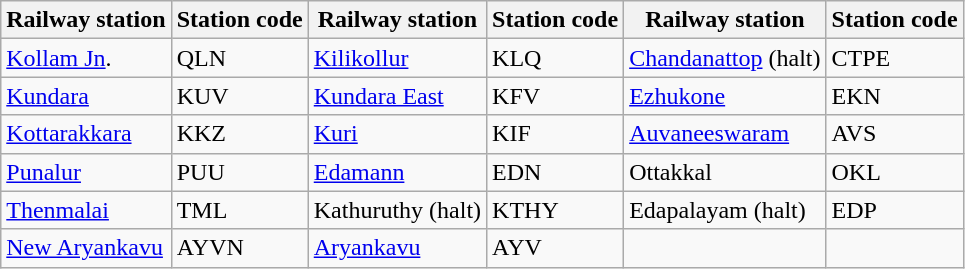<table class="wikitable sortable">
<tr>
<th>Railway station</th>
<th>Station code</th>
<th>Railway station</th>
<th>Station code</th>
<th>Railway station</th>
<th>Station code</th>
</tr>
<tr>
<td><a href='#'>Kollam Jn</a>.</td>
<td>QLN</td>
<td><a href='#'>Kilikollur</a></td>
<td>KLQ</td>
<td><a href='#'>Chandanattop</a> (halt)</td>
<td>CTPE</td>
</tr>
<tr>
<td><a href='#'>Kundara</a></td>
<td>KUV</td>
<td><a href='#'>Kundara East</a></td>
<td>KFV</td>
<td><a href='#'>Ezhukone</a></td>
<td>EKN</td>
</tr>
<tr>
<td><a href='#'>Kottarakkara</a></td>
<td>KKZ</td>
<td><a href='#'>Kuri</a></td>
<td>KIF</td>
<td><a href='#'>Auvaneeswaram</a></td>
<td>AVS</td>
</tr>
<tr>
<td><a href='#'>Punalur</a></td>
<td>PUU</td>
<td><a href='#'>Edamann</a></td>
<td>EDN</td>
<td>Ottakkal</td>
<td>OKL</td>
</tr>
<tr>
<td><a href='#'>Thenmalai</a></td>
<td>TML</td>
<td>Kathuruthy (halt)</td>
<td>KTHY</td>
<td>Edapalayam (halt)</td>
<td>EDP</td>
</tr>
<tr>
<td><a href='#'>New Aryankavu</a></td>
<td>AYVN</td>
<td><a href='#'>Aryankavu</a></td>
<td>AYV</td>
<td></td>
<td></td>
</tr>
</table>
